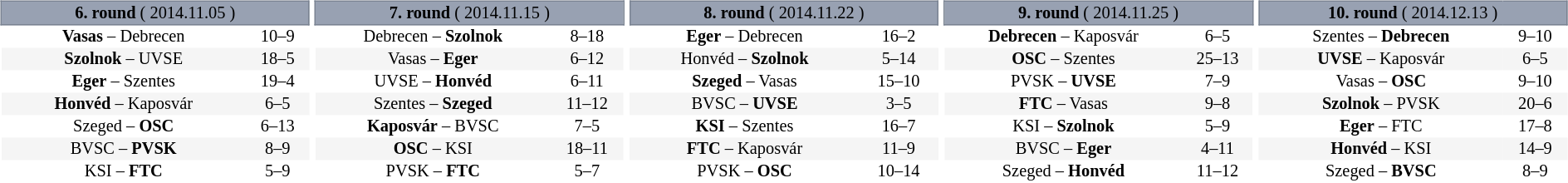<table table width=100%>
<tr>
<td width=20% valign="top"><br><table border=0 cellspacing=0 cellpadding=1em style="font-size: 85%; border-collapse: collapse;" width=100%>
<tr>
<td colspan=5 bgcolor=#98A1B2 style="border:1px solid #7A8392; text-align: center;"><span><strong>6. round</strong> ( 2014.11.05 )</span></td>
</tr>
<tr align=center bgcolor=#FFFFFF>
<td><strong>Vasas</strong> – Debrecen</td>
<td>10–9</td>
</tr>
<tr align=center bgcolor=#f5f5f5>
<td><strong>Szolnok</strong> – UVSE</td>
<td>18–5</td>
</tr>
<tr align=center bgcolor=#FFFFFF>
<td><strong>Eger</strong> – Szentes</td>
<td>19–4</td>
</tr>
<tr align=center bgcolor=#f5f5f5>
<td><strong>Honvéd</strong> – Kaposvár</td>
<td>6–5</td>
</tr>
<tr align=center bgcolor=#FFFFFF>
<td>Szeged – <strong>OSC</strong></td>
<td>6–13</td>
</tr>
<tr align=center bgcolor=#f5f5f5>
<td>BVSC – <strong>PVSK</strong></td>
<td>8–9</td>
</tr>
<tr align=center bgcolor=#FFFFFF>
<td>KSI – <strong>FTC</strong></td>
<td>5–9</td>
</tr>
</table>
</td>
<td width=20% valign="top"><br><table border=0 cellspacing=0 cellpadding=1em style="font-size: 85%; border-collapse: collapse;" width=100%>
<tr>
<td colspan=5 bgcolor=#98A1B2 style="border:1px solid #7A8392; text-align: center;"><span><strong>7. round</strong> ( 2014.11.15 )</span></td>
</tr>
<tr align=center bgcolor=#FFFFFF>
<td>Debrecen – <strong>Szolnok</strong></td>
<td>8–18</td>
</tr>
<tr align=center bgcolor=#f5f5f5>
<td>Vasas – <strong>Eger</strong></td>
<td>6–12</td>
</tr>
<tr align=center bgcolor=#FFFFFF>
<td>UVSE – <strong>Honvéd</strong></td>
<td>6–11</td>
</tr>
<tr align=center bgcolor=#f5f5f5>
<td>Szentes – <strong>Szeged</strong></td>
<td>11–12</td>
</tr>
<tr align=center bgcolor=#FFFFFF>
<td><strong>Kaposvár</strong> – BVSC</td>
<td>7–5</td>
</tr>
<tr align=center bgcolor=#f5f5f5>
<td><strong>OSC</strong> – KSI</td>
<td>18–11</td>
</tr>
<tr align=center bgcolor=#FFFFFF>
<td>PVSK – <strong>FTC</strong></td>
<td>5–7</td>
</tr>
</table>
</td>
<td width=20% valign="top"><br><table border=0 cellspacing=0 cellpadding=1em style="font-size: 85%; border-collapse: collapse;" width=100%>
<tr>
<td colspan=5 bgcolor=#98A1B2 style="border:1px solid #7A8392; text-align: center;"><span><strong>8. round</strong> ( 2014.11.22 )</span></td>
</tr>
<tr align=center bgcolor=#FFFFFF>
<td><strong>Eger</strong> – Debrecen</td>
<td>16–2</td>
</tr>
<tr align=center bgcolor=#f5f5f5>
<td>Honvéd – <strong>Szolnok</strong></td>
<td>5–14</td>
</tr>
<tr align=center bgcolor=#FFFFFF>
<td><strong>Szeged</strong> – Vasas</td>
<td>15–10</td>
</tr>
<tr align=center bgcolor=#f5f5f5>
<td>BVSC – <strong>UVSE</strong></td>
<td>3–5</td>
</tr>
<tr align=center bgcolor=#FFFFFF>
<td><strong>KSI</strong> – Szentes</td>
<td>16–7</td>
</tr>
<tr align=center bgcolor=#f5f5f5>
<td><strong>FTC</strong> – Kaposvár</td>
<td>11–9</td>
</tr>
<tr align=center bgcolor=#FFFFFF>
<td>PVSK – <strong>OSC</strong></td>
<td>10–14</td>
</tr>
</table>
</td>
<td width=20% valign="top"><br><table border=0 cellspacing=0 cellpadding=1em style="font-size: 85%; border-collapse: collapse;" width=100%>
<tr>
<td colspan=5 bgcolor=#98A1B2 style="border:1px solid #7A8392; text-align: center;"><span><strong>9. round</strong> ( 2014.11.25 )</span></td>
</tr>
<tr align=center bgcolor=#FFFFFF>
<td><strong>Debrecen</strong> – Kaposvár</td>
<td>6–5</td>
</tr>
<tr align=center bgcolor=#f5f5f5>
<td><strong>OSC</strong> – Szentes</td>
<td>25–13</td>
</tr>
<tr align=center bgcolor=#FFFFFF>
<td>PVSK – <strong>UVSE</strong></td>
<td>7–9</td>
</tr>
<tr align=center bgcolor=#f5f5f5>
<td><strong>FTC</strong> – Vasas</td>
<td>9–8</td>
</tr>
<tr align=center bgcolor=#FFFFFF>
<td>KSI – <strong>Szolnok</strong></td>
<td>5–9</td>
</tr>
<tr align=center bgcolor=#f5f5f5>
<td>BVSC – <strong>Eger</strong></td>
<td>4–11</td>
</tr>
<tr align=center bgcolor=#FFFFFF>
<td>Szeged – <strong>Honvéd</strong></td>
<td>11–12</td>
</tr>
</table>
</td>
<td width=20% valign="top"><br><table border=0 cellspacing=0 cellpadding=1em style="font-size: 85%; border-collapse: collapse;" width=100%>
<tr>
<td colspan=5 bgcolor=#98A1B2 style="border:1px solid #7A8392; text-align: center;"><span><strong>10. round</strong> ( 2014.12.13 )</span></td>
</tr>
<tr align=center bgcolor=#FFFFFF>
<td>Szentes – <strong>Debrecen</strong></td>
<td>9–10</td>
</tr>
<tr align=center bgcolor=#f5f5f5>
<td><strong>UVSE</strong> – Kaposvár</td>
<td>6–5</td>
</tr>
<tr align=center bgcolor=#FFFFFF>
<td>Vasas – <strong>OSC</strong></td>
<td>9–10</td>
</tr>
<tr align=center bgcolor=#f5f5f5>
<td><strong>Szolnok</strong> – PVSK</td>
<td>20–6</td>
</tr>
<tr align=center bgcolor=#FFFFFF>
<td><strong>Eger</strong> – FTC</td>
<td>17–8</td>
</tr>
<tr align=center bgcolor=#f5f5f5>
<td><strong>Honvéd</strong> – KSI</td>
<td>14–9</td>
</tr>
<tr align=center bgcolor=#FFFFFF>
<td>Szeged – <strong>BVSC</strong></td>
<td>8–9</td>
</tr>
</table>
</td>
</tr>
</table>
